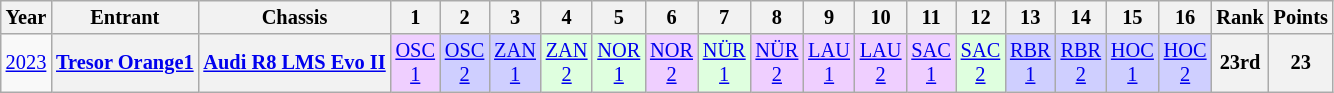<table class="wikitable" style="text-align:center; font-size:85%">
<tr>
<th>Year</th>
<th>Entrant</th>
<th>Chassis</th>
<th>1</th>
<th>2</th>
<th>3</th>
<th>4</th>
<th>5</th>
<th>6</th>
<th>7</th>
<th>8</th>
<th>9</th>
<th>10</th>
<th>11</th>
<th>12</th>
<th>13</th>
<th>14</th>
<th>15</th>
<th>16</th>
<th>Rank</th>
<th>Points</th>
</tr>
<tr>
<td><a href='#'>2023</a></td>
<th nowrap><a href='#'>Tresor Orange1</a></th>
<th nowrap><a href='#'>Audi R8 LMS Evo II</a></th>
<td style="background:#EFCFFF;"><a href='#'>OSC<br>1</a><br></td>
<td style="background:#CFCFFF;"><a href='#'>OSC<br>2</a><br></td>
<td style="background:#CFCFFF;"><a href='#'>ZAN<br>1</a><br></td>
<td style="background:#DFFFDF;"><a href='#'>ZAN<br>2</a><br></td>
<td style="background:#DFFFDF;"><a href='#'>NOR<br>1</a><br></td>
<td style="background:#EFCFFF;"><a href='#'>NOR<br>2</a><br></td>
<td style="background:#DFFFDF;"><a href='#'>NÜR<br>1</a><br></td>
<td style="background:#EFCFFF;"><a href='#'>NÜR<br>2</a><br></td>
<td style="background:#EFCFFF;"><a href='#'>LAU<br>1</a><br></td>
<td style="background:#EFCFFF;"><a href='#'>LAU<br>2</a><br></td>
<td style="background:#EFCFFF;"><a href='#'>SAC<br>1</a><br></td>
<td style="background:#DFFFDF;"><a href='#'>SAC<br>2</a><br></td>
<td style="background:#CFCFFF;"><a href='#'>RBR<br>1</a><br></td>
<td style="background:#CFCFFF;"><a href='#'>RBR<br>2</a><br></td>
<td style="background:#CFCFFF;"><a href='#'>HOC<br>1</a><br></td>
<td style="background:#CFCFFF;"><a href='#'>HOC<br>2</a><br></td>
<th>23rd</th>
<th>23</th>
</tr>
</table>
